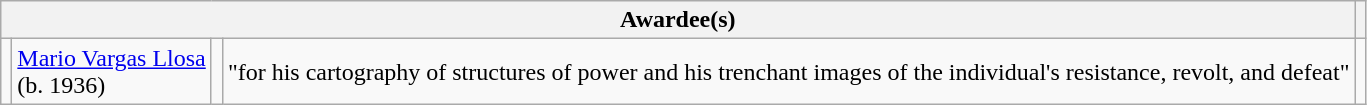<table class="wikitable">
<tr>
<th colspan="4">Awardee(s)</th>
<th></th>
</tr>
<tr>
<td></td>
<td><a href='#'>Mario Vargas Llosa</a><br>(b. 1936)</td>
<td><br></td>
<td>"for his cartography of structures of power and his trenchant images of the individual's resistance, revolt, and defeat"</td>
<td></td>
</tr>
</table>
